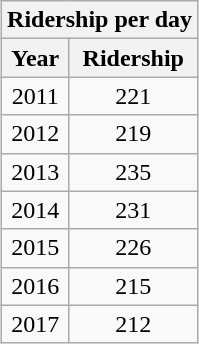<table class="wikitable" style="margin: 1em 0.2em; text-align: center;">
<tr>
<th colspan="2">Ridership per day </th>
</tr>
<tr>
<th>Year</th>
<th>Ridership</th>
</tr>
<tr>
<td>2011</td>
<td>221</td>
</tr>
<tr>
<td>2012</td>
<td>219</td>
</tr>
<tr>
<td>2013</td>
<td>235</td>
</tr>
<tr>
<td>2014</td>
<td>231</td>
</tr>
<tr>
<td>2015</td>
<td>226</td>
</tr>
<tr>
<td>2016</td>
<td>215</td>
</tr>
<tr>
<td>2017</td>
<td>212</td>
</tr>
</table>
